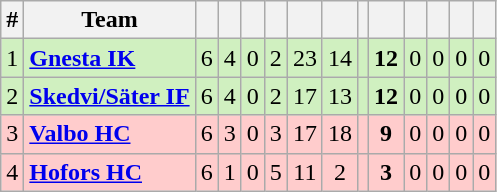<table class="wikitable sortable">
<tr>
<th>#</th>
<th>Team</th>
<th></th>
<th></th>
<th></th>
<th></th>
<th></th>
<th></th>
<th></th>
<th></th>
<th></th>
<th></th>
<th></th>
<th></th>
</tr>
<tr style="background: #D0F0C0;">
<td>1</td>
<td> <strong><a href='#'>Gnesta IK</a></strong></td>
<td style="text-align: center;">6</td>
<td style="text-align: center;">4</td>
<td style="text-align: center;">0</td>
<td style="text-align: center;">2</td>
<td style="text-align: center;">23</td>
<td style="text-align: center;">14</td>
<td style="text-align: center;"></td>
<td style="text-align: center;"><strong>12</strong></td>
<td style="text-align: center;">0</td>
<td style="text-align: center;">0</td>
<td style="text-align: center;">0</td>
<td style="text-align: center;">0</td>
</tr>
<tr style="background: #D0F0C0;">
<td>2</td>
<td><strong><a href='#'>Skedvi/Säter IF</a></strong></td>
<td style="text-align: center;">6</td>
<td style="text-align: center;">4</td>
<td style="text-align: center;">0</td>
<td style="text-align: center;">2</td>
<td style="text-align: center;">17</td>
<td style="text-align: center;">13</td>
<td style="text-align: center;"></td>
<td style="text-align: center;"><strong>12</strong></td>
<td style="text-align: center;">0</td>
<td style="text-align: center;">0</td>
<td style="text-align: center;">0</td>
<td style="text-align: center;">0</td>
</tr>
<tr style="background: #FFCCCC;">
<td>3</td>
<td> <strong><a href='#'>Valbo HC</a></strong></td>
<td style="text-align: center;">6</td>
<td style="text-align: center;">3</td>
<td style="text-align: center;">0</td>
<td style="text-align: center;">3</td>
<td style="text-align: center;">17</td>
<td style="text-align: center;">18</td>
<td style="text-align: center;"></td>
<td style="text-align: center;"><strong>9</strong></td>
<td style="text-align: center;">0</td>
<td style="text-align: center;">0</td>
<td style="text-align: center;">0</td>
<td style="text-align: center;">0</td>
</tr>
<tr style="background: #FFCCCC;">
<td>4</td>
<td><strong><a href='#'>Hofors HC</a></strong></td>
<td style="text-align: center;">6</td>
<td style="text-align: center;">1</td>
<td style="text-align: center;">0</td>
<td style="text-align: center;">5</td>
<td style="text-align: center;">11</td>
<td style="text-align: center;">2</td>
<td style="text-align: center;"></td>
<td style="text-align: center;"><strong>3</strong></td>
<td style="text-align: center;">0</td>
<td style="text-align: center;">0</td>
<td style="text-align: center;">0</td>
<td style="text-align: center;">0</td>
</tr>
</table>
